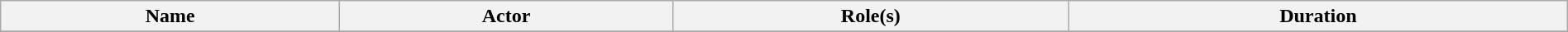<table class="wikitable" style="width:100%; margin:auto;">
<tr>
<th>Name</th>
<th>Actor</th>
<th>Role(s)</th>
<th>Duration</th>
</tr>
<tr>
</tr>
</table>
